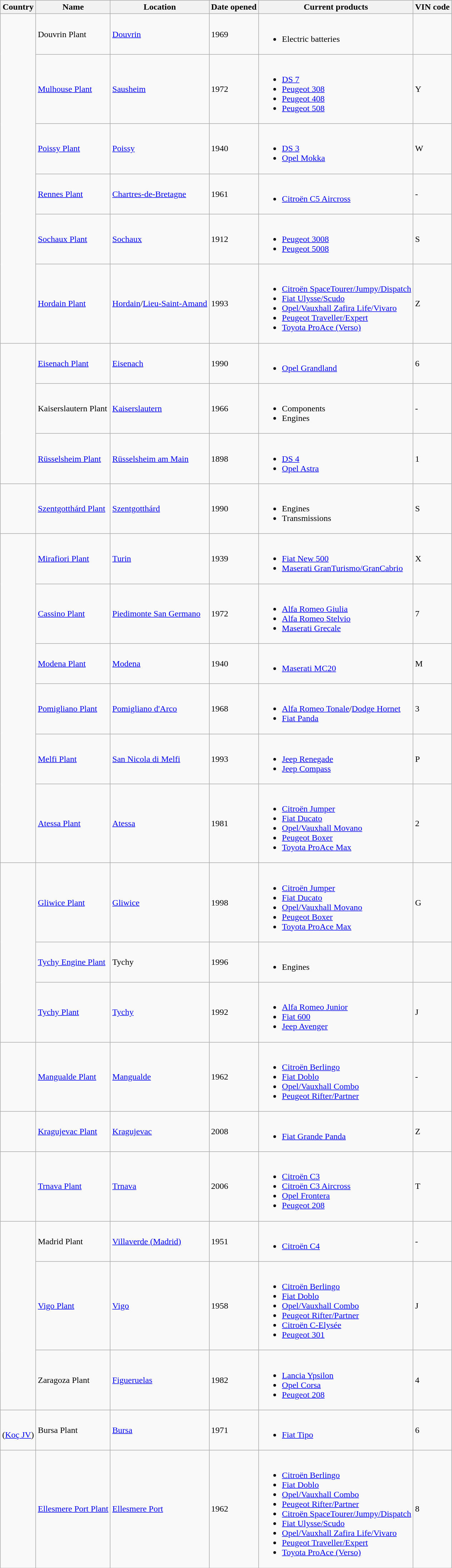<table class="wikitable sortable sticky-header">
<tr>
<th>Country</th>
<th>Name</th>
<th>Location</th>
<th>Date opened</th>
<th>Current products</th>
<th>VIN code</th>
</tr>
<tr>
<td rowspan="6"></td>
<td>Douvrin Plant</td>
<td><a href='#'>Douvrin</a></td>
<td>1969</td>
<td><br><ul><li>Electric batteries</li></ul></td>
<td></td>
</tr>
<tr>
<td><a href='#'>Mulhouse Plant</a></td>
<td><a href='#'>Sausheim</a></td>
<td>1972</td>
<td><br><ul><li><a href='#'>DS 7</a></li><li><a href='#'>Peugeot 308</a></li><li><a href='#'>Peugeot 408</a></li><li><a href='#'>Peugeot 508</a></li></ul></td>
<td>Y</td>
</tr>
<tr>
<td><a href='#'>Poissy Plant</a></td>
<td><a href='#'>Poissy</a></td>
<td>1940</td>
<td><br><ul><li><a href='#'>DS 3</a></li><li><a href='#'>Opel Mokka</a></li></ul></td>
<td>W</td>
</tr>
<tr>
<td><a href='#'>Rennes Plant</a></td>
<td><a href='#'>Chartres-de-Bretagne</a></td>
<td>1961</td>
<td><br><ul><li><a href='#'>Citroën C5 Aircross</a></li></ul></td>
<td>-</td>
</tr>
<tr>
<td><a href='#'>Sochaux Plant</a></td>
<td><a href='#'>Sochaux</a></td>
<td>1912</td>
<td><br><ul><li><a href='#'>Peugeot 3008</a></li><li><a href='#'>Peugeot 5008</a></li></ul></td>
<td>S</td>
</tr>
<tr>
<td><a href='#'>Hordain Plant</a></td>
<td><a href='#'>Hordain</a>/<a href='#'>Lieu-Saint-Amand</a></td>
<td>1993</td>
<td><br><ul><li><a href='#'>Citroën SpaceTourer/Jumpy/Dispatch</a></li><li><a href='#'>Fiat Ulysse/Scudo</a></li><li><a href='#'>Opel/Vauxhall Zafira Life/Vivaro</a></li><li><a href='#'>Peugeot Traveller/Expert</a></li><li><a href='#'>Toyota ProAce (Verso)</a></li></ul></td>
<td>Z</td>
</tr>
<tr>
<td rowspan="3"></td>
<td><a href='#'>Eisenach Plant</a></td>
<td><a href='#'>Eisenach</a></td>
<td>1990</td>
<td><br><ul><li><a href='#'>Opel Grandland</a></li></ul></td>
<td>6</td>
</tr>
<tr>
<td>Kaiserslautern Plant</td>
<td><a href='#'>Kaiserslautern</a></td>
<td>1966</td>
<td><br><ul><li>Components</li><li>Engines</li></ul></td>
<td>-</td>
</tr>
<tr>
<td><a href='#'>Rüsselsheim Plant</a></td>
<td><a href='#'>Rüsselsheim am Main</a></td>
<td>1898</td>
<td><br><ul><li><a href='#'>DS 4</a></li><li><a href='#'>Opel Astra</a></li></ul></td>
<td>1</td>
</tr>
<tr>
<td></td>
<td><a href='#'>Szentgotthárd Plant</a></td>
<td><a href='#'>Szentgotthárd</a></td>
<td>1990</td>
<td><br><ul><li>Engines</li><li>Transmissions</li></ul></td>
<td>S</td>
</tr>
<tr>
<td rowspan="6"></td>
<td><a href='#'>Mirafiori Plant</a></td>
<td><a href='#'>Turin</a></td>
<td>1939</td>
<td><br><ul><li><a href='#'>Fiat New 500</a></li><li><a href='#'>Maserati GranTurismo/GranCabrio</a></li></ul></td>
<td>X</td>
</tr>
<tr>
<td><a href='#'>Cassino Plant</a></td>
<td><a href='#'>Piedimonte San Germano</a></td>
<td>1972</td>
<td><br><ul><li><a href='#'>Alfa Romeo Giulia</a></li><li><a href='#'>Alfa Romeo Stelvio</a></li><li><a href='#'>Maserati Grecale</a></li></ul></td>
<td>7</td>
</tr>
<tr>
<td><a href='#'>Modena Plant</a></td>
<td><a href='#'>Modena</a></td>
<td>1940</td>
<td><br><ul><li><a href='#'>Maserati MC20</a></li></ul></td>
<td>M</td>
</tr>
<tr>
<td><a href='#'>Pomigliano Plant</a></td>
<td><a href='#'>Pomigliano d'Arco</a></td>
<td>1968</td>
<td><br><ul><li><a href='#'>Alfa Romeo Tonale</a>/<a href='#'>Dodge Hornet</a></li><li><a href='#'>Fiat Panda</a></li></ul></td>
<td>3</td>
</tr>
<tr>
<td><a href='#'>Melfi Plant</a></td>
<td><a href='#'>San Nicola di Melfi</a></td>
<td>1993</td>
<td><br><ul><li><a href='#'>Jeep Renegade</a></li><li><a href='#'>Jeep Compass</a></li></ul></td>
<td>P</td>
</tr>
<tr>
<td><a href='#'>Atessa Plant</a></td>
<td><a href='#'>Atessa</a></td>
<td>1981</td>
<td><br><ul><li><a href='#'>Citroën Jumper</a></li><li><a href='#'>Fiat Ducato</a></li><li><a href='#'>Opel/Vauxhall Movano</a></li><li><a href='#'>Peugeot Boxer</a></li><li><a href='#'>Toyota ProAce Max</a></li></ul></td>
<td>2</td>
</tr>
<tr>
<td rowspan="3"></td>
<td><a href='#'>Gliwice Plant</a></td>
<td><a href='#'>Gliwice</a></td>
<td>1998</td>
<td><br><ul><li><a href='#'>Citroën Jumper</a></li><li><a href='#'>Fiat Ducato</a></li><li><a href='#'>Opel/Vauxhall Movano</a></li><li><a href='#'>Peugeot Boxer</a></li><li><a href='#'>Toyota ProAce Max</a></li></ul></td>
<td>G</td>
</tr>
<tr>
<td><a href='#'>Tychy Engine Plant</a></td>
<td>Tychy</td>
<td>1996</td>
<td><br><ul><li>Engines</li></ul></td>
<td></td>
</tr>
<tr>
<td><a href='#'>Tychy Plant</a></td>
<td><a href='#'>Tychy</a></td>
<td>1992</td>
<td><br><ul><li><a href='#'>Alfa Romeo Junior</a></li><li><a href='#'>Fiat 600</a></li><li><a href='#'>Jeep Avenger</a></li></ul></td>
<td>J</td>
</tr>
<tr>
<td></td>
<td><a href='#'>Mangualde Plant</a></td>
<td><a href='#'>Mangualde</a></td>
<td>1962</td>
<td><br><ul><li><a href='#'>Citroën Berlingo</a></li><li><a href='#'>Fiat Doblo</a></li><li><a href='#'>Opel/Vauxhall Combo</a></li><li><a href='#'>Peugeot Rifter/Partner</a></li></ul></td>
<td>-</td>
</tr>
<tr>
<td></td>
<td><a href='#'>Kragujevac Plant</a></td>
<td><a href='#'>Kragujevac</a></td>
<td>2008</td>
<td><br><ul><li><a href='#'>Fiat Grande Panda</a></li></ul></td>
<td>Z</td>
</tr>
<tr>
<td></td>
<td><a href='#'>Trnava Plant</a></td>
<td><a href='#'>Trnava</a></td>
<td>2006</td>
<td><br><ul><li><a href='#'>Citroën C3</a></li><li><a href='#'>Citroën C3 Aircross</a></li><li><a href='#'>Opel Frontera</a></li><li><a href='#'>Peugeot 208</a></li></ul></td>
<td>T</td>
</tr>
<tr>
<td rowspan="3"></td>
<td>Madrid Plant</td>
<td><a href='#'>Villaverde (Madrid)</a></td>
<td>1951</td>
<td><br><ul><li><a href='#'>Citroën C4</a></li></ul></td>
<td>-</td>
</tr>
<tr>
<td><a href='#'>Vigo Plant</a></td>
<td><a href='#'>Vigo</a></td>
<td>1958</td>
<td><br><ul><li><a href='#'>Citroën Berlingo</a></li><li><a href='#'>Fiat Doblo</a></li><li><a href='#'>Opel/Vauxhall Combo</a></li><li><a href='#'>Peugeot Rifter/Partner</a></li><li><a href='#'>Citroën C-Elysée</a></li><li><a href='#'>Peugeot 301</a></li></ul></td>
<td>J</td>
</tr>
<tr>
<td>Zaragoza Plant</td>
<td><a href='#'>Figueruelas</a></td>
<td>1982</td>
<td><br><ul><li><a href='#'>Lancia Ypsilon</a></li><li><a href='#'>Opel Corsa</a></li><li><a href='#'>Peugeot 208</a></li></ul></td>
<td>4</td>
</tr>
<tr>
<td><br>(<a href='#'>Koç JV</a>)</td>
<td>Bursa Plant</td>
<td><a href='#'>Bursa</a></td>
<td>1971</td>
<td><br><ul><li><a href='#'>Fiat Tipo</a></li></ul></td>
<td>6</td>
</tr>
<tr>
<td></td>
<td><a href='#'>Ellesmere Port Plant</a></td>
<td><a href='#'>Ellesmere Port</a></td>
<td>1962</td>
<td><br><ul><li><a href='#'>Citroën Berlingo</a></li><li><a href='#'>Fiat Doblo</a></li><li><a href='#'>Opel/Vauxhall Combo</a></li><li><a href='#'>Peugeot Rifter/Partner</a></li><li><a href='#'>Citroën SpaceTourer/Jumpy/Dispatch</a></li><li><a href='#'>Fiat Ulysse/Scudo</a></li><li><a href='#'>Opel/Vauxhall Zafira Life/Vivaro</a></li><li><a href='#'>Peugeot Traveller/Expert</a></li><li><a href='#'>Toyota ProAce (Verso)</a></li></ul></td>
<td>8</td>
</tr>
</table>
